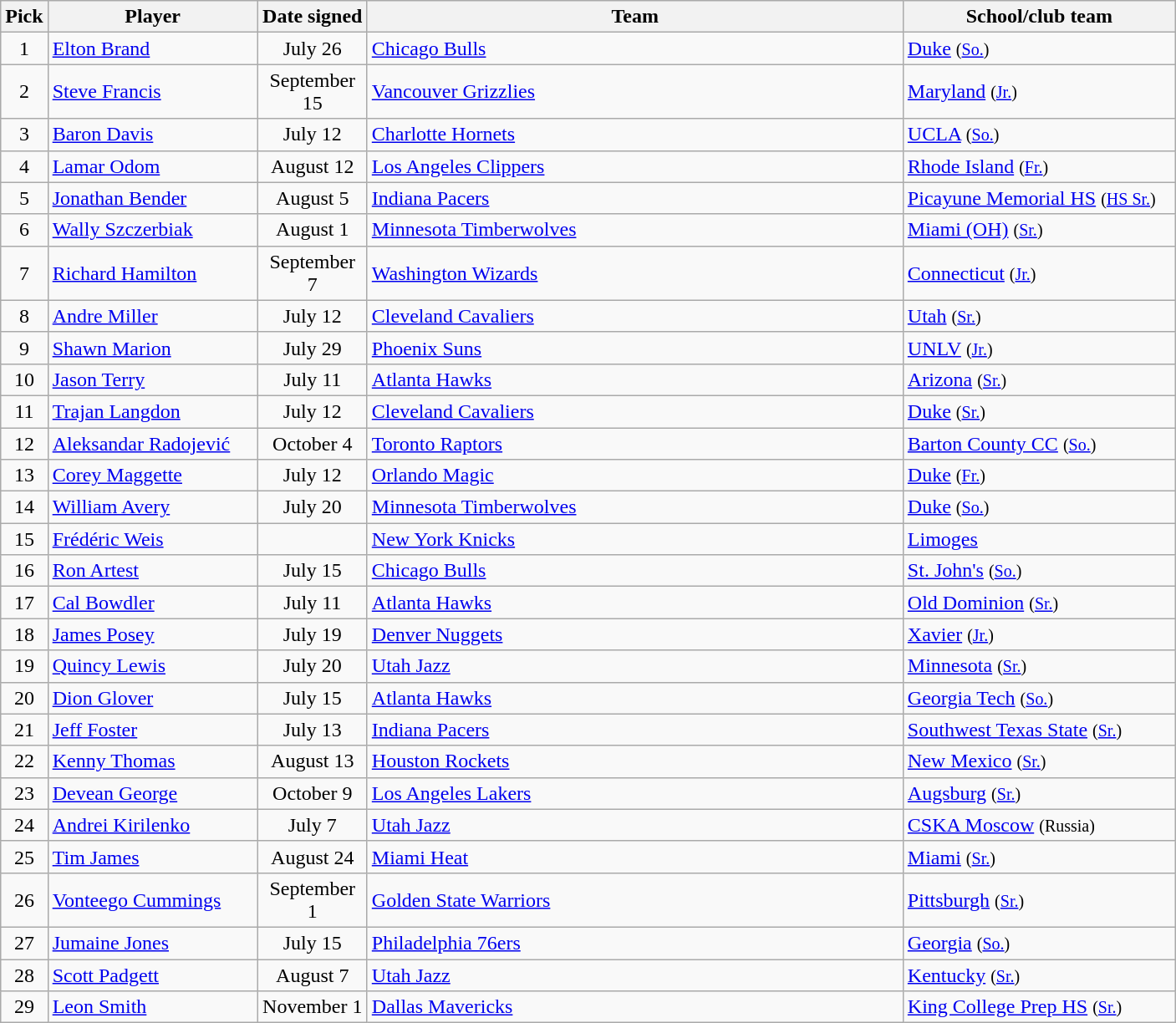<table class="wikitable sortable" style="text-align:left">
<tr>
<th style="width:30px">Pick</th>
<th style="width:160px">Player</th>
<th style="width:80px">Date signed</th>
<th style="width:420px">Team</th>
<th style="width:210px">School/club team</th>
</tr>
<tr>
<td align=center>1</td>
<td><a href='#'>Elton Brand</a></td>
<td align=center>July 26</td>
<td><a href='#'>Chicago Bulls</a></td>
<td><a href='#'>Duke</a> <small>(<a href='#'>So.</a>)</small></td>
</tr>
<tr>
<td align=center>2</td>
<td><a href='#'>Steve Francis</a></td>
<td align=center>September 15</td>
<td><a href='#'>Vancouver Grizzlies</a></td>
<td><a href='#'>Maryland</a> <small>(<a href='#'>Jr.</a>)</small></td>
</tr>
<tr>
<td align=center>3</td>
<td><a href='#'>Baron Davis</a></td>
<td align=center>July 12</td>
<td><a href='#'>Charlotte Hornets</a></td>
<td><a href='#'>UCLA</a> <small>(<a href='#'>So.</a>)</small></td>
</tr>
<tr>
<td align=center>4</td>
<td><a href='#'>Lamar Odom</a></td>
<td align=center>August 12</td>
<td><a href='#'>Los Angeles Clippers</a></td>
<td><a href='#'>Rhode Island</a> <small>(<a href='#'>Fr.</a>)</small></td>
</tr>
<tr>
<td align=center>5</td>
<td><a href='#'>Jonathan Bender</a></td>
<td align=center>August 5</td>
<td><a href='#'>Indiana Pacers</a></td>
<td><a href='#'>Picayune Memorial HS</a> <small>(<a href='#'>HS Sr.</a>)</small></td>
</tr>
<tr>
<td align=center>6</td>
<td><a href='#'>Wally Szczerbiak</a></td>
<td align=center>August 1</td>
<td><a href='#'>Minnesota Timberwolves</a></td>
<td><a href='#'>Miami (OH)</a> <small>(<a href='#'>Sr.</a>)</small></td>
</tr>
<tr>
<td align=center>7</td>
<td><a href='#'>Richard Hamilton</a></td>
<td align=center>September 7</td>
<td><a href='#'>Washington Wizards</a></td>
<td><a href='#'>Connecticut</a> <small>(<a href='#'>Jr.</a>)</small></td>
</tr>
<tr>
<td align=center>8</td>
<td><a href='#'>Andre Miller</a></td>
<td align=center>July 12</td>
<td><a href='#'>Cleveland Cavaliers</a></td>
<td><a href='#'>Utah</a> <small>(<a href='#'>Sr.</a>)</small></td>
</tr>
<tr>
<td align=center>9</td>
<td><a href='#'>Shawn Marion</a></td>
<td align=center>July 29</td>
<td><a href='#'>Phoenix Suns</a></td>
<td><a href='#'>UNLV</a> <small>(<a href='#'>Jr.</a>)</small></td>
</tr>
<tr>
<td align=center>10</td>
<td><a href='#'>Jason Terry</a></td>
<td align=center>July 11</td>
<td><a href='#'>Atlanta Hawks</a></td>
<td><a href='#'>Arizona</a> <small>(<a href='#'>Sr.</a>)</small></td>
</tr>
<tr>
<td align=center>11</td>
<td><a href='#'>Trajan Langdon</a></td>
<td align=center>July 12</td>
<td><a href='#'>Cleveland Cavaliers</a></td>
<td><a href='#'>Duke</a> <small>(<a href='#'>Sr.</a>)</small></td>
</tr>
<tr>
<td align=center>12</td>
<td><a href='#'>Aleksandar Radojević</a></td>
<td align=center>October 4</td>
<td><a href='#'>Toronto Raptors</a></td>
<td><a href='#'>Barton County CC</a> <small>(<a href='#'>So.</a>)</small></td>
</tr>
<tr>
<td align=center>13</td>
<td><a href='#'>Corey Maggette</a></td>
<td align=center>July 12</td>
<td><a href='#'>Orlando Magic</a></td>
<td><a href='#'>Duke</a> <small>(<a href='#'>Fr.</a>)</small></td>
</tr>
<tr>
<td align=center>14</td>
<td><a href='#'>William Avery</a></td>
<td align=center>July 20</td>
<td><a href='#'>Minnesota Timberwolves</a></td>
<td><a href='#'>Duke</a> <small>(<a href='#'>So.</a>)</small></td>
</tr>
<tr>
<td align=center>15</td>
<td><a href='#'>Frédéric Weis</a></td>
<td align=center></td>
<td><a href='#'>New York Knicks</a></td>
<td><a href='#'>Limoges</a></td>
</tr>
<tr>
<td align=center>16</td>
<td><a href='#'>Ron Artest</a></td>
<td align=center>July 15</td>
<td><a href='#'>Chicago Bulls</a></td>
<td><a href='#'>St. John's</a> <small>(<a href='#'>So.</a>)</small></td>
</tr>
<tr>
<td align=center>17</td>
<td><a href='#'>Cal Bowdler</a></td>
<td align=center>July 11</td>
<td><a href='#'>Atlanta Hawks</a></td>
<td><a href='#'>Old Dominion</a> <small>(<a href='#'>Sr.</a>)</small></td>
</tr>
<tr>
<td align=center>18</td>
<td><a href='#'>James Posey</a></td>
<td align=center>July 19</td>
<td><a href='#'>Denver Nuggets</a></td>
<td><a href='#'>Xavier</a> <small>(<a href='#'>Jr.</a>)</small></td>
</tr>
<tr>
<td align=center>19</td>
<td><a href='#'>Quincy Lewis</a></td>
<td align=center>July 20</td>
<td><a href='#'>Utah Jazz</a></td>
<td><a href='#'>Minnesota</a> <small>(<a href='#'>Sr.</a>)</small></td>
</tr>
<tr>
<td align=center>20</td>
<td><a href='#'>Dion Glover</a></td>
<td align=center>July 15</td>
<td><a href='#'>Atlanta Hawks</a></td>
<td><a href='#'>Georgia Tech</a> <small>(<a href='#'>So.</a>)</small></td>
</tr>
<tr>
<td align=center>21</td>
<td><a href='#'>Jeff Foster</a></td>
<td align=center>July 13</td>
<td><a href='#'>Indiana Pacers</a></td>
<td><a href='#'>Southwest Texas State</a> <small>(<a href='#'>Sr.</a>)</small></td>
</tr>
<tr>
<td align=center>22</td>
<td><a href='#'>Kenny Thomas</a></td>
<td align=center>August 13</td>
<td><a href='#'>Houston Rockets</a></td>
<td><a href='#'>New Mexico</a> <small>(<a href='#'>Sr.</a>)</small></td>
</tr>
<tr>
<td align=center>23</td>
<td><a href='#'>Devean George</a></td>
<td align=center>October 9</td>
<td><a href='#'>Los Angeles Lakers</a></td>
<td><a href='#'>Augsburg</a> <small>(<a href='#'>Sr.</a>)</small></td>
</tr>
<tr>
<td align=center>24</td>
<td><a href='#'>Andrei Kirilenko</a></td>
<td align=center>July 7</td>
<td><a href='#'>Utah Jazz</a></td>
<td><a href='#'>CSKA Moscow</a> <small>(Russia)</small></td>
</tr>
<tr>
<td align=center>25</td>
<td><a href='#'>Tim James</a></td>
<td align=center>August 24</td>
<td><a href='#'>Miami Heat</a></td>
<td><a href='#'>Miami</a> <small>(<a href='#'>Sr.</a>)</small></td>
</tr>
<tr>
<td align=center>26</td>
<td><a href='#'>Vonteego Cummings</a></td>
<td align=center>September 1</td>
<td><a href='#'>Golden State Warriors</a></td>
<td><a href='#'>Pittsburgh</a> <small>(<a href='#'>Sr.</a>)</small></td>
</tr>
<tr>
<td align=center>27</td>
<td><a href='#'>Jumaine Jones</a></td>
<td align=center>July 15</td>
<td><a href='#'>Philadelphia 76ers</a></td>
<td><a href='#'>Georgia</a> <small>(<a href='#'>So.</a>)</small></td>
</tr>
<tr>
<td align=center>28</td>
<td><a href='#'>Scott Padgett</a></td>
<td align=center>August 7</td>
<td><a href='#'>Utah Jazz</a></td>
<td><a href='#'>Kentucky</a> <small>(<a href='#'>Sr.</a>)</small></td>
</tr>
<tr>
<td align=center>29</td>
<td><a href='#'>Leon Smith</a></td>
<td align=center>November 1</td>
<td><a href='#'>Dallas Mavericks</a></td>
<td><a href='#'>King College Prep HS</a> <small>(<a href='#'>Sr.</a>)</small></td>
</tr>
</table>
